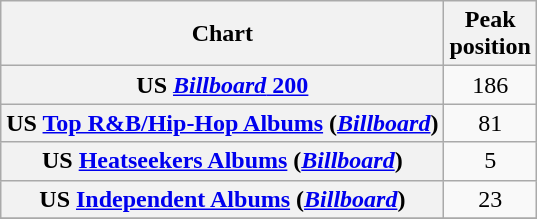<table class="wikitable plainrowheaders sortable" style="text-align:center;" border="1">
<tr>
<th scope="col">Chart</th>
<th scope="col">Peak<br>position</th>
</tr>
<tr>
<th scope="row">US <a href='#'><em>Billboard</em> 200</a></th>
<td>186</td>
</tr>
<tr>
<th scope="row">US <a href='#'>Top R&B/Hip-Hop Albums</a> (<em><a href='#'>Billboard</a></em>)</th>
<td>81</td>
</tr>
<tr>
<th scope="row">US <a href='#'>Heatseekers Albums</a> (<em><a href='#'>Billboard</a></em>)</th>
<td>5</td>
</tr>
<tr>
<th scope="row">US <a href='#'>Independent Albums</a> (<em><a href='#'>Billboard</a></em>)</th>
<td>23</td>
</tr>
<tr>
</tr>
</table>
